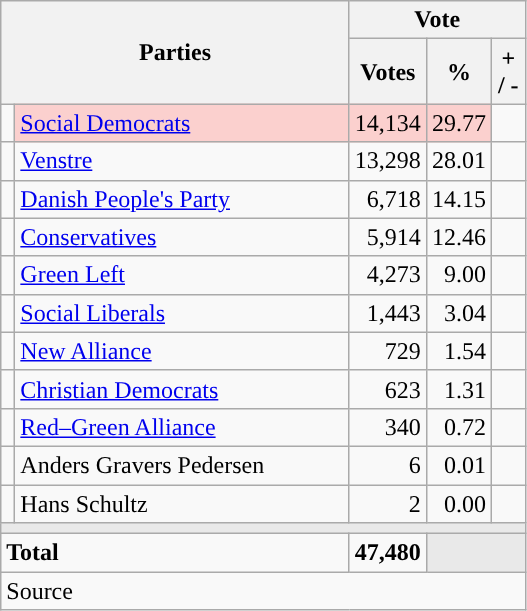<table class="wikitable" style="text-align:right;">
<tr>
<th style="text-align:centre;" rowspan="2" colspan="2" width="225">Parties</th>
<th colspan="3">Vote</th>
</tr>
<tr>
<th width="15">Votes</th>
<th width="15">%</th>
<th width="15">+ / -</th>
</tr>
<tr>
<td width="2" style="color:inherit;background:"></td>
<td bgcolor=#fbd0ce  align="left"><a href='#'>Social Democrats</a></td>
<td bgcolor=#fbd0ce>14,134</td>
<td bgcolor=#fbd0ce>29.77</td>
<td></td>
</tr>
<tr>
<td width="2" style="color:inherit;background:"></td>
<td align="left"><a href='#'>Venstre</a></td>
<td>13,298</td>
<td>28.01</td>
<td></td>
</tr>
<tr>
<td width="2" style="color:inherit;background:"></td>
<td align="left"><a href='#'>Danish People's Party</a></td>
<td>6,718</td>
<td>14.15</td>
<td></td>
</tr>
<tr>
<td width="2" style="color:inherit;background:"></td>
<td align="left"><a href='#'>Conservatives</a></td>
<td>5,914</td>
<td>12.46</td>
<td></td>
</tr>
<tr>
<td width="2" style="color:inherit;background:"></td>
<td align="left"><a href='#'>Green Left</a></td>
<td>4,273</td>
<td>9.00</td>
<td></td>
</tr>
<tr>
<td width="2" style="color:inherit;background:"></td>
<td align="left"><a href='#'>Social Liberals</a></td>
<td>1,443</td>
<td>3.04</td>
<td></td>
</tr>
<tr>
<td width="2" style="color:inherit;background:"></td>
<td align="left"><a href='#'>New Alliance</a></td>
<td>729</td>
<td>1.54</td>
<td></td>
</tr>
<tr>
<td width="2" style="color:inherit;background:"></td>
<td align="left"><a href='#'>Christian Democrats</a></td>
<td>623</td>
<td>1.31</td>
<td></td>
</tr>
<tr>
<td width="2" style="color:inherit;background:"></td>
<td align="left"><a href='#'>Red–Green Alliance</a></td>
<td>340</td>
<td>0.72</td>
<td></td>
</tr>
<tr>
<td width="2" style="color:inherit;background:"></td>
<td align="left">Anders Gravers Pedersen</td>
<td>6</td>
<td>0.01</td>
<td></td>
</tr>
<tr>
<td width="2" style="color:inherit;background:"></td>
<td align="left">Hans Schultz</td>
<td>2</td>
<td>0.00</td>
<td></td>
</tr>
<tr>
<td colspan="7" bgcolor="#E9E9E9"></td>
</tr>
<tr>
<td align="left" colspan="2"><strong>Total</strong></td>
<td><strong>47,480</strong></td>
<td bgcolor="#E9E9E9" colspan="2"></td>
</tr>
<tr>
<td align="left" colspan="6">Source</td>
</tr>
</table>
